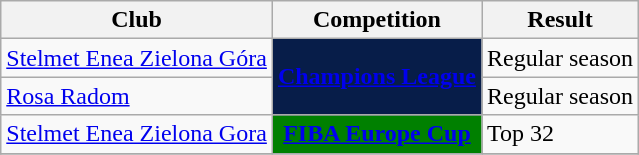<table class="wikitable sortable">
<tr>
<th>Club</th>
<th>Competition</th>
<th>Result</th>
</tr>
<tr>
<td><a href='#'>Stelmet Enea Zielona Góra</a></td>
<td rowspan=2 style="background-color:#071D49;color:#D0D3D4;text-align:center"><strong><a href='#'><span>Champions League</span></a></strong></td>
<td>Regular season</td>
</tr>
<tr>
<td><a href='#'>Rosa Radom</a></td>
<td>Regular season</td>
</tr>
<tr>
<td><a href='#'>Stelmet Enea Zielona Gora</a></td>
<td rowspan="1" style="background-color:green;color:#D0D3D4;text-align:center"><strong><a href='#'><span>FIBA Europe Cup</span></a></strong></td>
<td>Top 32</td>
</tr>
<tr>
</tr>
</table>
